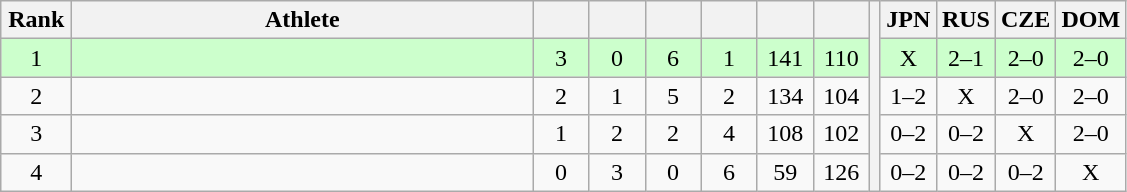<table class="wikitable" style="text-align:center">
<tr>
<th width=40>Rank</th>
<th width=300>Athlete</th>
<th width=30></th>
<th width=30></th>
<th width=30></th>
<th width=30></th>
<th width=30></th>
<th width=30></th>
<th rowspan=5></th>
<th width=30>JPN</th>
<th width=30>RUS</th>
<th width=30>CZE</th>
<th width=30>DOM</th>
</tr>
<tr style="background-color:#ccffcc;">
<td>1</td>
<td align=left></td>
<td>3</td>
<td>0</td>
<td>6</td>
<td>1</td>
<td>141</td>
<td>110</td>
<td>X</td>
<td>2–1</td>
<td>2–0</td>
<td>2–0</td>
</tr>
<tr>
<td>2</td>
<td align=left></td>
<td>2</td>
<td>1</td>
<td>5</td>
<td>2</td>
<td>134</td>
<td>104</td>
<td>1–2</td>
<td>X</td>
<td>2–0</td>
<td>2–0</td>
</tr>
<tr>
<td>3</td>
<td align=left></td>
<td>1</td>
<td>2</td>
<td>2</td>
<td>4</td>
<td>108</td>
<td>102</td>
<td>0–2</td>
<td>0–2</td>
<td>X</td>
<td>2–0</td>
</tr>
<tr>
<td>4</td>
<td align=left></td>
<td>0</td>
<td>3</td>
<td>0</td>
<td>6</td>
<td>59</td>
<td>126</td>
<td>0–2</td>
<td>0–2</td>
<td>0–2</td>
<td>X</td>
</tr>
</table>
